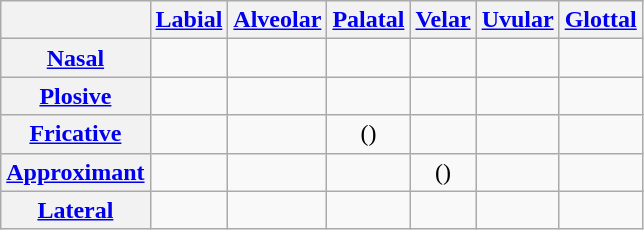<table class="wikitable" style="text-align: center;">
<tr>
<th></th>
<th><a href='#'>Labial</a></th>
<th><a href='#'>Alveolar</a></th>
<th><a href='#'>Palatal</a></th>
<th><a href='#'>Velar</a></th>
<th><a href='#'>Uvular</a></th>
<th><a href='#'>Glottal</a></th>
</tr>
<tr>
<th><a href='#'>Nasal</a></th>
<td></td>
<td></td>
<td></td>
<td></td>
<td></td>
<td></td>
</tr>
<tr>
<th><a href='#'>Plosive</a></th>
<td> </td>
<td> </td>
<td></td>
<td> </td>
<td></td>
<td></td>
</tr>
<tr>
<th><a href='#'>Fricative</a></th>
<td></td>
<td></td>
<td>()</td>
<td></td>
<td></td>
<td></td>
</tr>
<tr>
<th><a href='#'>Approximant</a></th>
<td></td>
<td></td>
<td></td>
<td>()</td>
<td></td>
<td></td>
</tr>
<tr>
<th><a href='#'>Lateral</a></th>
<td></td>
<td></td>
<td></td>
<td></td>
<td></td>
<td></td>
</tr>
</table>
